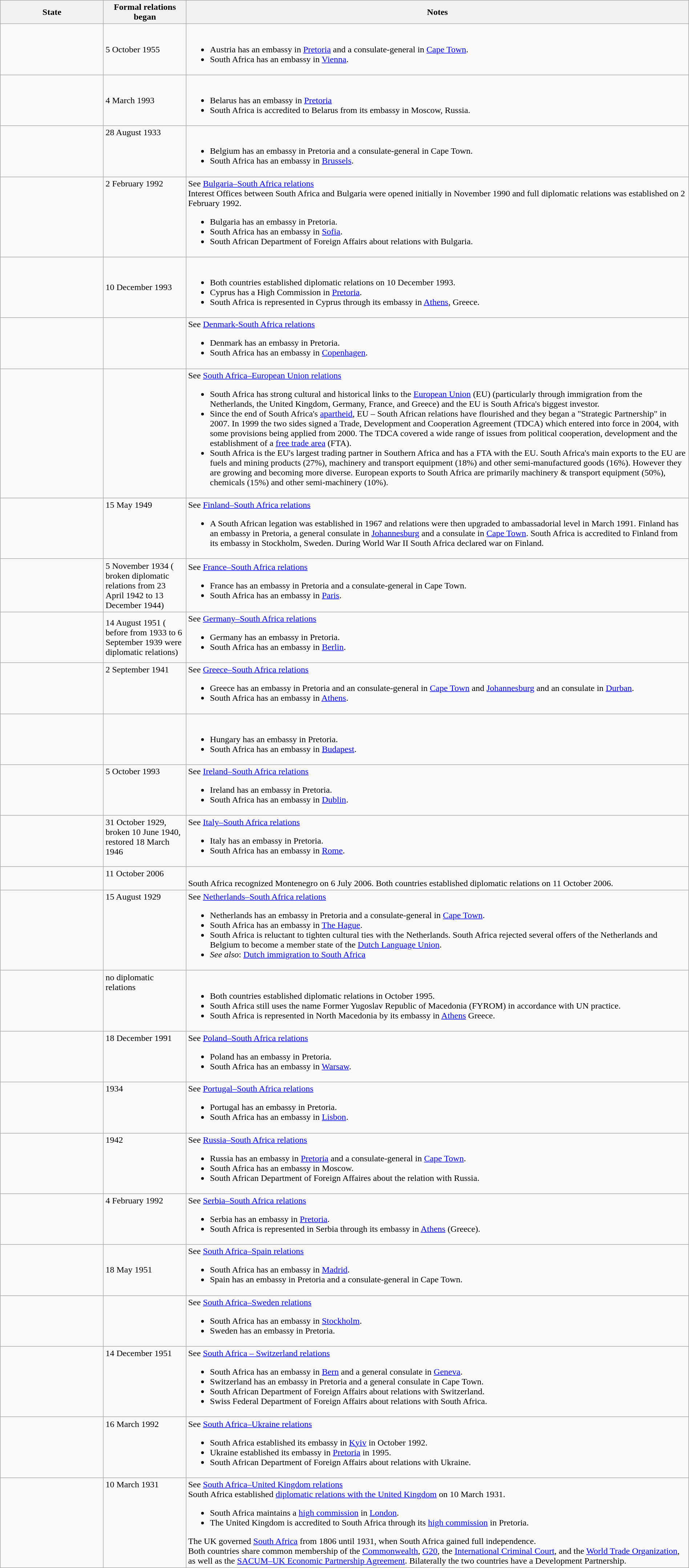<table class="wikitable sortable" style="width:100%; margin:auto;">
<tr>
<th style="width:15%;">State</th>
<th style="width:12%;">Formal relations began</th>
<th>Notes</th>
</tr>
<tr -valign="top">
<td></td>
<td>5 October 1955</td>
<td><br><ul><li>Austria has an embassy in <a href='#'>Pretoria</a> and a consulate-general in <a href='#'>Cape Town</a>.</li><li>South Africa has an embassy in <a href='#'>Vienna</a>.</li></ul></td>
</tr>
<tr -valign="top">
<td></td>
<td>4 March 1993</td>
<td><br><ul><li>Belarus has an embassy in <a href='#'>Pretoria</a></li><li>South Africa is accredited to Belarus from its embassy in Moscow, Russia.</li></ul></td>
</tr>
<tr valign="top">
<td></td>
<td>28 August 1933</td>
<td><br><ul><li>Belgium has an embassy in Pretoria and a consulate-general in Cape Town.</li><li>South Africa has an embassy in <a href='#'>Brussels</a>.</li></ul></td>
</tr>
<tr valign="top">
<td></td>
<td>2 February 1992</td>
<td>See <a href='#'>Bulgaria–South Africa relations</a><br>Interest Offices between South Africa and Bulgaria were opened initially in November 1990 and full diplomatic relations was established on 2 February 1992.<ul><li>Bulgaria has an embassy in Pretoria.</li><li>South Africa has an embassy in <a href='#'>Sofia</a>.</li><li>South African Department of Foreign Affairs about relations with Bulgaria.</li></ul></td>
</tr>
<tr -valign="top">
<td></td>
<td> 10 December 1993</td>
<td><br><ul><li>Both countries established diplomatic relations on 10 December 1993.</li><li>Cyprus has a High Commission in <a href='#'>Pretoria</a>.</li><li>South Africa is represented in Cyprus through its embassy in <a href='#'>Athens</a>, Greece.</li></ul></td>
</tr>
<tr valign="top">
<td></td>
<td></td>
<td>See <a href='#'>Denmark-South Africa relations</a><br><ul><li>Denmark has an embassy in Pretoria.</li><li>South Africa has an embassy in <a href='#'>Copenhagen</a>.</li></ul></td>
</tr>
<tr valign="top">
<td></td>
<td></td>
<td>See <a href='#'>South Africa–European Union relations</a><br><ul><li>South Africa has strong cultural and historical links to the <a href='#'>European Union</a> (EU) (particularly through immigration from the Netherlands, the United Kingdom, Germany, France, and Greece) and the EU is South Africa's biggest investor.</li><li>Since the end of South Africa's <a href='#'>apartheid</a>, EU – South African relations have flourished and they began a "Strategic Partnership" in 2007. In 1999 the two sides signed a Trade, Development and Cooperation Agreement (TDCA) which entered into force in 2004, with some provisions being applied from 2000. The TDCA covered a wide range of issues from political cooperation, development and the establishment of a <a href='#'>free trade area</a> (FTA).</li><li>South Africa is the EU's largest trading partner in Southern Africa and has a FTA with the EU. South Africa's main exports to the EU are fuels and mining products (27%), machinery and transport equipment (18%) and other semi-manufactured goods (16%). However they are growing and becoming more diverse. European exports to South Africa are primarily machinery & transport equipment (50%), chemicals (15%) and other semi-machinery (10%).</li></ul></td>
</tr>
<tr valign="top">
<td></td>
<td>15 May 1949</td>
<td>See <a href='#'>Finland–South Africa relations</a><br><ul><li>A South African legation was established in 1967 and relations were then upgraded to ambassadorial level in March 1991. Finland has an embassy in Pretoria, a general consulate in <a href='#'>Johannesburg</a> and a consulate in <a href='#'>Cape Town</a>. South Africa is accredited to Finland from its embassy in Stockholm, Sweden. During World War II South Africa declared war on Finland.</li></ul></td>
</tr>
<tr valugn="top">
<td></td>
<td>5 November 1934 ( broken diplomatic relations from 23 April 1942 to 13 December 1944)</td>
<td>See <a href='#'>France–South Africa relations</a><br><ul><li>France has an embassy in Pretoria and a consulate-general in Cape Town.</li><li>South Africa has an embassy in <a href='#'>Paris</a>.</li></ul></td>
</tr>
<tr valugn="top">
<td></td>
<td>14 August 1951 ( before from 1933 to 6 September 1939 were diplomatic relations)</td>
<td>See <a href='#'>Germany–South Africa relations</a><br><ul><li>Germany has an embassy in Pretoria.</li><li>South Africa has an embassy in <a href='#'>Berlin</a>.</li></ul></td>
</tr>
<tr valign="top">
<td></td>
<td>2 September 1941</td>
<td>See <a href='#'>Greece–South Africa relations</a><br><ul><li>Greece has an embassy in Pretoria and an consulate-general in <a href='#'>Cape Town</a> and <a href='#'>Johannesburg</a> and an consulate in <a href='#'>Durban</a>.</li><li>South Africa has an embassy in <a href='#'>Athens</a>.</li></ul></td>
</tr>
<tr valign="top">
<td></td>
<td></td>
<td><br><ul><li>Hungary has an embassy in Pretoria.</li><li>South Africa has an embassy in <a href='#'>Budapest</a>.</li></ul></td>
</tr>
<tr valign="top">
<td></td>
<td>5 October 1993</td>
<td>See <a href='#'>Ireland–South Africa relations</a><br><ul><li>Ireland has an embassy in Pretoria.</li><li>South Africa has an embassy in <a href='#'>Dublin</a>.</li></ul></td>
</tr>
<tr valign="top">
<td></td>
<td>31 October 1929, broken 10 June 1940, restored 18 March 1946</td>
<td>See <a href='#'>Italy–South Africa relations</a><br><ul><li>Italy has an embassy in Pretoria.</li><li>South Africa has an embassy in <a href='#'>Rome</a>.</li></ul></td>
</tr>
<tr valign="top">
<td></td>
<td>11 October 2006</td>
<td><br>South Africa recognized Montenegro on 6 July 2006. Both countries established diplomatic relations on 11 October 2006.</td>
</tr>
<tr valign="top">
<td></td>
<td>15 August 1929</td>
<td>See <a href='#'>Netherlands–South Africa relations</a><br><ul><li>Netherlands has an embassy in Pretoria and a consulate-general in <a href='#'>Cape Town</a>.</li><li>South Africa has an embassy in <a href='#'>The Hague</a>.</li><li>South Africa is reluctant to tighten cultural ties with the Netherlands. South Africa rejected several offers of the Netherlands and Belgium to become a member state of the <a href='#'>Dutch Language Union</a>.</li><li><em>See also</em>: <a href='#'>Dutch immigration to South Africa</a></li></ul></td>
</tr>
<tr valign="top">
<td></td>
<td>no diplomatic relations</td>
<td><br><ul><li>Both countries established diplomatic relations in October 1995.</li><li>South Africa still uses the name Former Yugoslav Republic of Macedonia (FYROM) in accordance with UN practice.</li><li>South Africa is represented in North Macedonia by its embassy in <a href='#'>Athens</a> Greece.</li></ul></td>
</tr>
<tr valign="top">
<td></td>
<td>18 December 1991</td>
<td>See <a href='#'>Poland–South Africa relations</a><br><ul><li>Poland has an embassy in Pretoria.</li><li>South Africa has an embassy in <a href='#'>Warsaw</a>.</li></ul></td>
</tr>
<tr valign="top">
<td></td>
<td>1934</td>
<td>See <a href='#'>Portugal–South Africa relations</a><br><ul><li>Portugal has an embassy in Pretoria.</li><li>South Africa has an embassy in <a href='#'>Lisbon</a>.</li></ul></td>
</tr>
<tr valign="top">
<td></td>
<td>1942</td>
<td>See <a href='#'>Russia–South Africa relations</a><br><ul><li>Russia has an embassy in <a href='#'>Pretoria</a> and a consulate-general in <a href='#'>Cape Town</a>.</li><li>South Africa has an embassy in Moscow.</li><li>South African Department of Foreign Affaires about the relation with Russia.</li></ul></td>
</tr>
<tr valign="top">
<td></td>
<td>4 February 1992</td>
<td>See <a href='#'>Serbia–South Africa relations</a><br><ul><li>Serbia has an embassy in <a href='#'>Pretoria</a>.</li><li>South Africa is represented in Serbia through its embassy in <a href='#'>Athens</a> (Greece).</li></ul></td>
</tr>
<tr valugn="top">
<td></td>
<td>18 May 1951</td>
<td>See <a href='#'>South Africa–Spain relations</a><br><ul><li>South Africa has an embassy in <a href='#'>Madrid</a>.</li><li>Spain has an embassy in Pretoria and a consulate-general in Cape Town.</li></ul></td>
</tr>
<tr valign="top">
<td></td>
<td></td>
<td>See <a href='#'>South Africa–Sweden relations</a><br><ul><li>South Africa has an embassy in <a href='#'>Stockholm</a>.</li><li>Sweden has an embassy in Pretoria.</li></ul></td>
</tr>
<tr valign="top">
<td></td>
<td>14 December 1951</td>
<td>See <a href='#'>South Africa – Switzerland relations</a><br><ul><li>South Africa has an embassy in <a href='#'>Bern</a> and a general consulate in <a href='#'>Geneva</a>.</li><li>Switzerland has an embassy in Pretoria and a general consulate in Cape Town.</li><li>South African Department of Foreign Affairs about relations with Switzerland.</li><li>Swiss Federal Department of Foreign Affairs about relations with South Africa.</li></ul></td>
</tr>
<tr valign="top">
<td></td>
<td>16 March 1992</td>
<td>See <a href='#'>South Africa–Ukraine relations</a><br><ul><li>South Africa established its embassy in <a href='#'>Kyiv</a> in October 1992.</li><li>Ukraine established its embassy in <a href='#'>Pretoria</a> in 1995.</li><li>South African Department of Foreign Affairs about relations with Ukraine.</li></ul></td>
</tr>
<tr valign="top">
<td></td>
<td>10 March 1931</td>
<td>See <a href='#'>South Africa–United Kingdom relations</a><br>South Africa established <a href='#'>diplomatic relations with the United Kingdom</a> on 10 March 1931.<ul><li>South Africa maintains a <a href='#'>high commission</a> in <a href='#'>London</a>.</li><li>The United Kingdom is accredited to South Africa through its <a href='#'>high commission</a> in Pretoria.</li></ul>The UK governed <a href='#'>South Africa</a> from 1806 until 1931, when South Africa gained full independence.<br>Both countries share common membership of the <a href='#'>Commonwealth</a>, <a href='#'>G20</a>, the <a href='#'>International Criminal Court</a>, and the <a href='#'>World Trade Organization</a>, as well as the <a href='#'>SACUM–UK Economic Partnership Agreement</a>. Bilaterally the two countries have a Development Partnership.</td>
</tr>
</table>
